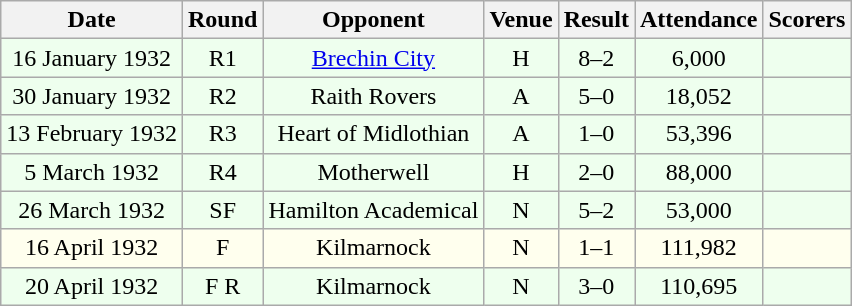<table class="wikitable sortable" style="font-size:100%; text-align:center">
<tr>
<th>Date</th>
<th>Round</th>
<th>Opponent</th>
<th>Venue</th>
<th>Result</th>
<th>Attendance</th>
<th>Scorers</th>
</tr>
<tr bgcolor = "#EEFFEE">
<td>16 January 1932</td>
<td>R1</td>
<td><a href='#'>Brechin City</a></td>
<td>H</td>
<td>8–2</td>
<td>6,000</td>
<td></td>
</tr>
<tr bgcolor = "#EEFFEE">
<td>30 January 1932</td>
<td>R2</td>
<td>Raith Rovers</td>
<td>A</td>
<td>5–0</td>
<td>18,052</td>
<td></td>
</tr>
<tr bgcolor = "#EEFFEE">
<td>13 February 1932</td>
<td>R3</td>
<td>Heart of Midlothian</td>
<td>A</td>
<td>1–0</td>
<td>53,396</td>
<td></td>
</tr>
<tr bgcolor = "#EEFFEE">
<td>5 March 1932</td>
<td>R4</td>
<td>Motherwell</td>
<td>H</td>
<td>2–0</td>
<td>88,000</td>
<td></td>
</tr>
<tr bgcolor = "#EEFFEE">
<td>26 March 1932</td>
<td>SF</td>
<td>Hamilton Academical</td>
<td>N</td>
<td>5–2</td>
<td>53,000</td>
<td></td>
</tr>
<tr bgcolor = "#FFFFEE">
<td>16 April 1932</td>
<td>F</td>
<td>Kilmarnock</td>
<td>N</td>
<td>1–1</td>
<td>111,982</td>
<td></td>
</tr>
<tr bgcolor = "#EEFFEE">
<td>20 April 1932</td>
<td>F R</td>
<td>Kilmarnock</td>
<td>N</td>
<td>3–0</td>
<td>110,695</td>
<td></td>
</tr>
</table>
